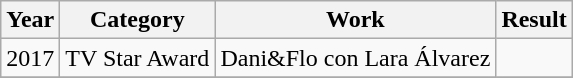<table class="wikitable">
<tr>
<th>Year</th>
<th>Category</th>
<th>Work</th>
<th>Result</th>
</tr>
<tr>
<td>2017</td>
<td>TV Star Award</td>
<td>Dani&Flo con Lara Álvarez</td>
<td></td>
</tr>
<tr>
</tr>
</table>
